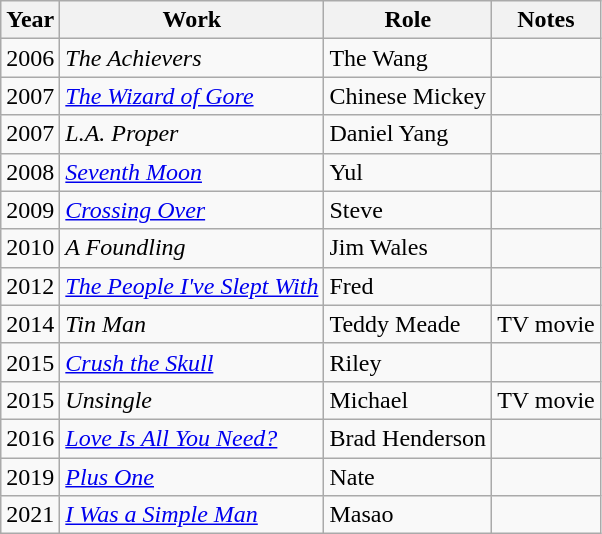<table class="wikitable">
<tr>
<th>Year</th>
<th>Work</th>
<th>Role</th>
<th>Notes</th>
</tr>
<tr>
<td>2006</td>
<td><em>The Achievers</em></td>
<td>The Wang</td>
<td></td>
</tr>
<tr>
<td>2007</td>
<td><em><a href='#'>The Wizard of Gore</a></em></td>
<td>Chinese Mickey</td>
<td></td>
</tr>
<tr>
<td>2007</td>
<td><em>L.A. Proper</em></td>
<td>Daniel Yang</td>
<td></td>
</tr>
<tr>
<td>2008</td>
<td><em><a href='#'>Seventh Moon</a></em></td>
<td>Yul</td>
<td></td>
</tr>
<tr>
<td>2009</td>
<td><em><a href='#'>Crossing Over</a></em></td>
<td>Steve</td>
<td></td>
</tr>
<tr>
<td>2010</td>
<td><em>A Foundling</em></td>
<td>Jim Wales</td>
<td></td>
</tr>
<tr>
<td>2012</td>
<td><em><a href='#'>The People I've Slept With</a></em></td>
<td>Fred</td>
<td></td>
</tr>
<tr>
<td>2014</td>
<td><em>Tin Man</em></td>
<td>Teddy Meade</td>
<td>TV movie</td>
</tr>
<tr>
<td>2015</td>
<td><em><a href='#'>Crush the Skull</a></em></td>
<td>Riley</td>
<td></td>
</tr>
<tr>
<td>2015</td>
<td><em>Unsingle</em></td>
<td>Michael</td>
<td>TV movie</td>
</tr>
<tr>
<td>2016</td>
<td><em><a href='#'>Love Is All You Need?</a></em></td>
<td>Brad Henderson</td>
<td></td>
</tr>
<tr>
<td>2019</td>
<td><em><a href='#'>Plus One</a></em></td>
<td>Nate</td>
<td></td>
</tr>
<tr>
<td>2021</td>
<td><em><a href='#'>I Was a Simple Man</a></em></td>
<td>Masao</td>
<td></td>
</tr>
</table>
